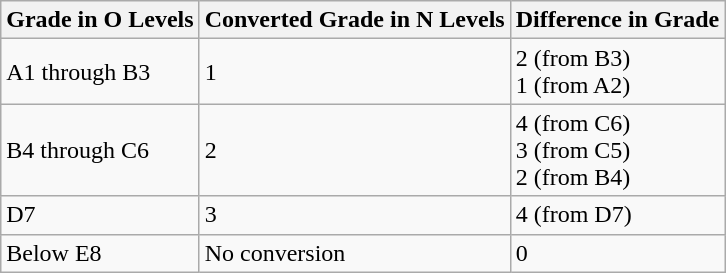<table class="wikitable">
<tr>
<th>Grade in O Levels</th>
<th>Converted Grade in N Levels</th>
<th>Difference in Grade</th>
</tr>
<tr>
<td>A1 through B3</td>
<td>1</td>
<td>2 (from B3)<br>1 (from A2)</td>
</tr>
<tr>
<td>B4 through C6</td>
<td>2</td>
<td>4 (from C6)<br>3 (from C5)<br>2 (from B4)</td>
</tr>
<tr>
<td>D7</td>
<td>3</td>
<td>4 (from D7)</td>
</tr>
<tr>
<td>Below E8</td>
<td>No conversion</td>
<td>0</td>
</tr>
</table>
